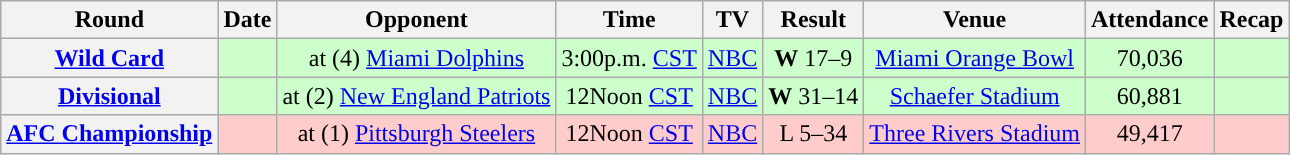<table class="wikitable" style="text-align:center">
<tr>
<th>Round</th>
<th>Date</th>
<th>Opponent</th>
<th>Time</th>
<th>TV</th>
<th>Result</th>
<th>Venue</th>
<th>Attendance</th>
<th>Recap</th>
</tr>
<tr style="background:#cfc">
<th><a href='#'>Wild Card</a></th>
<td></td>
<td>at (4) <a href='#'>Miami Dolphins</a></td>
<td>3:00p.m. <a href='#'>CST</a></td>
<td><a href='#'>NBC</a></td>
<td><strong>W</strong> 17–9</td>
<td><a href='#'>Miami Orange Bowl</a></td>
<td>70,036</td>
<td></td>
</tr>
<tr style="background:#cfc">
<th><a href='#'>Divisional</a></th>
<td></td>
<td>at (2) <a href='#'>New England Patriots</a></td>
<td>12Noon <a href='#'>CST</a></td>
<td><a href='#'>NBC</a></td>
<td><strong>W</strong> 31–14</td>
<td><a href='#'>Schaefer Stadium</a></td>
<td>60,881</td>
<td></td>
</tr>
<tr style="background:#fcc">
<th><a href='#'>AFC Championship</a></th>
<td></td>
<td>at (1) <a href='#'>Pittsburgh Steelers</a></td>
<td>12Noon <a href='#'>CST</a></td>
<td><a href='#'>NBC</a></td>
<td>L 5–34</td>
<td><a href='#'>Three Rivers Stadium</a></td>
<td>49,417</td>
<td></td>
</tr>
</table>
